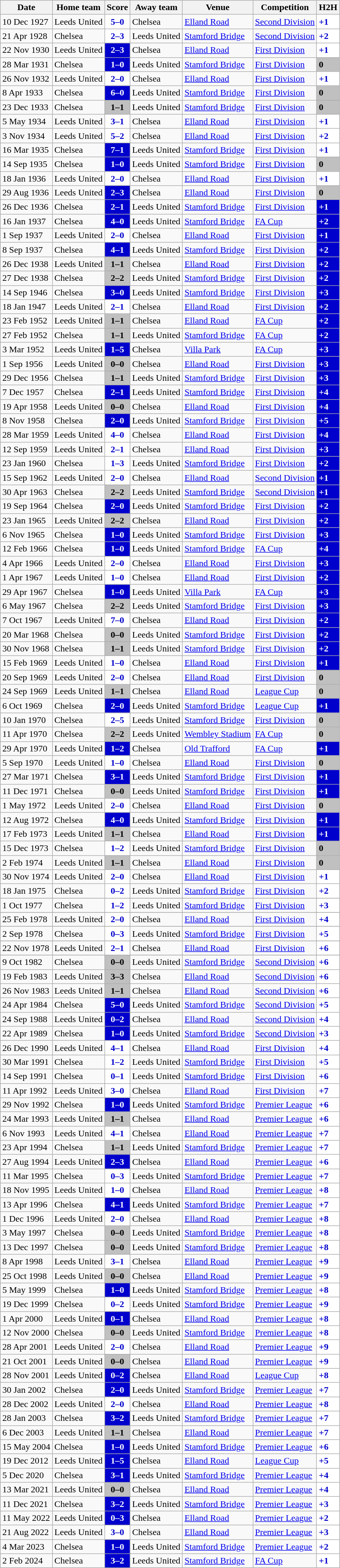<table class="wikitable">
<tr>
<th>Date</th>
<th>Home team</th>
<th>Score</th>
<th>Away team</th>
<th>Venue</th>
<th>Competition</th>
<th>H2H</th>
</tr>
<tr>
<td>10 Dec 1927</td>
<td>Leeds United</td>
<td style="color:#0000CC; background:#ffffff" align=center><strong>5–0</strong></td>
<td>Chelsea</td>
<td><a href='#'>Elland Road</a></td>
<td><a href='#'>Second Division</a></td>
<td style="color:#0000CC; background:#ffffff"><strong>+1</strong></td>
</tr>
<tr>
<td>21 Apr 1928</td>
<td>Chelsea</td>
<td style="color:#0000CC; background:#ffffff" align=center><strong>2–3</strong></td>
<td>Leeds United</td>
<td><a href='#'>Stamford Bridge</a></td>
<td><a href='#'>Second Division</a></td>
<td style="color:#0000CC; background:#ffffff"><strong>+2</strong></td>
</tr>
<tr>
<td>22 Nov 1930</td>
<td>Leeds United</td>
<td style="color:#ffffff; background:#0000CC" align=center><strong>2–3</strong></td>
<td>Chelsea</td>
<td><a href='#'>Elland Road</a></td>
<td><a href='#'>First Division</a></td>
<td style="color:#0000CC; background:#ffffff"><strong>+1</strong></td>
</tr>
<tr>
<td>28 Mar 1931</td>
<td>Chelsea</td>
<td style="color:#ffffff; background:#0000CC" align=center><strong>1–0</strong></td>
<td>Leeds United</td>
<td><a href='#'>Stamford Bridge</a></td>
<td><a href='#'>First Division</a></td>
<td bgcolor=#c0c0c0><strong>0</strong></td>
</tr>
<tr>
<td>26 Nov 1932</td>
<td>Leeds United</td>
<td style="color:#0000CC; background:#ffffff" align=center><strong>2–0</strong></td>
<td>Chelsea</td>
<td><a href='#'>Elland Road</a></td>
<td><a href='#'>First Division</a></td>
<td style="color:#0000CC; background:#ffffff"><strong>+1</strong></td>
</tr>
<tr>
<td>8 Apr 1933</td>
<td>Chelsea</td>
<td style="color:#ffffff; background:#0000CC" align=center><strong>6–0</strong></td>
<td>Leeds United</td>
<td><a href='#'>Stamford Bridge</a></td>
<td><a href='#'>First Division</a></td>
<td bgcolor=#c0c0c0><strong>0</strong></td>
</tr>
<tr>
<td>23 Dec 1933</td>
<td>Chelsea</td>
<td bgcolor=#c0c0c0 align=center><strong>1–1</strong></td>
<td>Leeds United</td>
<td><a href='#'>Stamford Bridge</a></td>
<td><a href='#'>First Division</a></td>
<td bgcolor=#c0c0c0><strong>0</strong></td>
</tr>
<tr>
<td>5 May 1934</td>
<td>Leeds United</td>
<td style="color:#0000CC; background:#ffffff" align=center><strong>3–1</strong></td>
<td>Chelsea</td>
<td><a href='#'>Elland Road</a></td>
<td><a href='#'>First Division</a></td>
<td style="color:#0000CC; background:#ffffff"><strong>+1</strong></td>
</tr>
<tr>
<td>3 Nov 1934</td>
<td>Leeds United</td>
<td style="color:#0000CC; background:#ffffff" align=center><strong>5–2</strong></td>
<td>Chelsea</td>
<td><a href='#'>Elland Road</a></td>
<td><a href='#'>First Division</a></td>
<td style="color:#0000CC; background:#ffffff"><strong>+2</strong></td>
</tr>
<tr>
<td>16 Mar 1935</td>
<td>Chelsea</td>
<td style="color:#ffffff; background:#0000CC" align=center><strong>7–1</strong></td>
<td>Leeds United</td>
<td><a href='#'>Stamford Bridge</a></td>
<td><a href='#'>First Division</a></td>
<td style="color:#0000CC; background:#ffffff"><strong>+1</strong></td>
</tr>
<tr>
<td>14 Sep 1935</td>
<td>Chelsea</td>
<td style="color:#ffffff; background:#0000CC" align=center><strong>1–0</strong></td>
<td>Leeds United</td>
<td><a href='#'>Stamford Bridge</a></td>
<td><a href='#'>First Division</a></td>
<td bgcolor=#c0c0c0><strong>0</strong></td>
</tr>
<tr>
<td>18 Jan 1936</td>
<td>Leeds United</td>
<td style="color:#0000CC; background:#ffffff" align=center><strong>2–0</strong></td>
<td>Chelsea</td>
<td><a href='#'>Elland Road</a></td>
<td><a href='#'>First Division</a></td>
<td style="color:#0000CC; background:#ffffff"><strong>+1</strong></td>
</tr>
<tr>
<td>29 Aug 1936</td>
<td>Leeds United</td>
<td style="color:#ffffff; background:#0000CC" align=center><strong>2–3</strong></td>
<td>Chelsea</td>
<td><a href='#'>Elland Road</a></td>
<td><a href='#'>First Division</a></td>
<td bgcolor=#c0c0c0><strong>0</strong></td>
</tr>
<tr>
<td>26 Dec 1936</td>
<td>Chelsea</td>
<td style="color:#ffffff; background:#0000CC" align=center><strong>2–1</strong></td>
<td>Leeds United</td>
<td><a href='#'>Stamford Bridge</a></td>
<td><a href='#'>First Division</a></td>
<td style="color:#ffffff; background:#0000CC"><strong>+1</strong></td>
</tr>
<tr>
<td>16 Jan 1937</td>
<td>Chelsea</td>
<td style="color:#ffffff; background:#0000CC" align=center><strong>4–0</strong></td>
<td>Leeds United</td>
<td><a href='#'>Stamford Bridge</a></td>
<td><a href='#'>FA Cup</a></td>
<td style="color:#ffffff; background:#0000CC"><strong>+2</strong></td>
</tr>
<tr>
<td>1 Sep 1937</td>
<td>Leeds United</td>
<td style="color:#0000CC; background:#ffffff" align=center><strong>2–0</strong></td>
<td>Chelsea</td>
<td><a href='#'>Elland Road</a></td>
<td><a href='#'>First Division</a></td>
<td style="color:#ffffff; background:#0000CC"><strong>+1</strong></td>
</tr>
<tr>
<td>8 Sep 1937</td>
<td>Chelsea</td>
<td style="color:#ffffff; background:#0000CC" align=center><strong>4–1</strong></td>
<td>Leeds United</td>
<td><a href='#'>Stamford Bridge</a></td>
<td><a href='#'>First Division</a></td>
<td style="color:#ffffff; background:#0000CC"><strong>+2</strong></td>
</tr>
<tr>
<td>26 Dec 1938</td>
<td>Leeds United</td>
<td bgcolor=#c0c0c0 align=center><strong>1–1</strong></td>
<td>Chelsea</td>
<td><a href='#'>Elland Road</a></td>
<td><a href='#'>First Division</a></td>
<td style="color:#ffffff; background:#0000CC"><strong>+2</strong></td>
</tr>
<tr>
<td>27 Dec 1938</td>
<td>Chelsea</td>
<td bgcolor=#c0c0c0 align=center><strong>2–2</strong></td>
<td>Leeds United</td>
<td><a href='#'>Stamford Bridge</a></td>
<td><a href='#'>First Division</a></td>
<td style="color:#ffffff; background:#0000CC"><strong>+2</strong></td>
</tr>
<tr>
<td>14 Sep 1946</td>
<td>Chelsea</td>
<td style="color:#ffffff; background:#0000CC" align=center><strong>3–0</strong></td>
<td>Leeds United</td>
<td><a href='#'>Stamford Bridge</a></td>
<td><a href='#'>First Division</a></td>
<td style="color:#ffffff; background:#0000CC"><strong>+3</strong></td>
</tr>
<tr>
<td>18 Jan 1947</td>
<td>Leeds United</td>
<td style="color:#0000CC; background:#ffffff" align=center><strong>2–1</strong></td>
<td>Chelsea</td>
<td><a href='#'>Elland Road</a></td>
<td><a href='#'>First Division</a></td>
<td style="color:#ffffff; background:#0000CC"><strong>+2</strong></td>
</tr>
<tr>
<td>23 Feb 1952</td>
<td>Leeds United</td>
<td bgcolor=#c0c0c0 align=center><strong>1–1</strong></td>
<td>Chelsea</td>
<td><a href='#'>Elland Road</a></td>
<td><a href='#'>FA Cup</a></td>
<td style="color:#ffffff; background:#0000CC"><strong>+2</strong></td>
</tr>
<tr>
<td>27 Feb 1952</td>
<td>Chelsea</td>
<td bgcolor=#c0c0c0 align=center><strong>1–1</strong></td>
<td>Leeds United</td>
<td><a href='#'>Stamford Bridge</a></td>
<td><a href='#'>FA Cup</a></td>
<td style="color:#ffffff; background:#0000CC"><strong>+2</strong></td>
</tr>
<tr>
<td>3 Mar 1952</td>
<td>Leeds United</td>
<td style="color:#ffffff; background:#0000CC" align=center><strong>1–5</strong></td>
<td>Chelsea</td>
<td><a href='#'>Villa Park</a></td>
<td><a href='#'>FA Cup</a></td>
<td style="color:#ffffff; background:#0000CC"><strong>+3</strong></td>
</tr>
<tr>
<td>1 Sep 1956</td>
<td>Leeds United</td>
<td bgcolor=#c0c0c0 align=center><strong>0–0</strong></td>
<td>Chelsea</td>
<td><a href='#'>Elland Road</a></td>
<td><a href='#'>First Division</a></td>
<td style="color:#ffffff; background:#0000CC"><strong>+3</strong></td>
</tr>
<tr>
<td>29 Dec 1956</td>
<td>Chelsea</td>
<td bgcolor=#c0c0c0 align=center><strong>1–1</strong></td>
<td>Leeds United</td>
<td><a href='#'>Stamford Bridge</a></td>
<td><a href='#'>First Division</a></td>
<td style="color:#ffffff; background:#0000CC"><strong>+3</strong></td>
</tr>
<tr>
<td>7 Dec 1957</td>
<td>Chelsea</td>
<td style="color:#ffffff; background:#0000CC" align=center><strong>2–1</strong></td>
<td>Leeds United</td>
<td><a href='#'>Stamford Bridge</a></td>
<td><a href='#'>First Division</a></td>
<td style="color:#ffffff; background:#0000CC"><strong>+4</strong></td>
</tr>
<tr>
<td>19 Apr 1958</td>
<td>Leeds United</td>
<td bgcolor=#c0c0c0 align=center><strong>0–0</strong></td>
<td>Chelsea</td>
<td><a href='#'>Elland Road</a></td>
<td><a href='#'>First Division</a></td>
<td style="color:#ffffff; background:#0000CC"><strong>+4</strong></td>
</tr>
<tr>
<td>8 Nov 1958</td>
<td>Chelsea</td>
<td style="color:#ffffff; background:#0000CC" align=center><strong>2–0</strong></td>
<td>Leeds United</td>
<td><a href='#'>Stamford Bridge</a></td>
<td><a href='#'>First Division</a></td>
<td style="color:#ffffff; background:#0000CC"><strong>+5</strong></td>
</tr>
<tr>
<td>28 Mar 1959</td>
<td>Leeds United</td>
<td style="color:#0000CC; background:#ffffff" align=center><strong>4–0</strong></td>
<td>Chelsea</td>
<td><a href='#'>Elland Road</a></td>
<td><a href='#'>First Division</a></td>
<td style="color:#ffffff; background:#0000CC"><strong>+4</strong></td>
</tr>
<tr>
<td>12 Sep 1959</td>
<td>Leeds United</td>
<td style="color:#0000CC; background:#ffffff" align=center><strong>2–1</strong></td>
<td>Chelsea</td>
<td><a href='#'>Elland Road</a></td>
<td><a href='#'>First Division</a></td>
<td style="color:#ffffff; background:#0000CC"><strong>+3</strong></td>
</tr>
<tr>
<td>23 Jan 1960</td>
<td>Chelsea</td>
<td style="color:#0000CC; background:#ffffff" align=center><strong>1–3</strong></td>
<td>Leeds United</td>
<td><a href='#'>Stamford Bridge</a></td>
<td><a href='#'>First Division</a></td>
<td style="color:#ffffff; background:#0000CC"><strong>+2</strong></td>
</tr>
<tr>
<td>15 Sep 1962</td>
<td>Leeds United</td>
<td style="color:#0000CC; background:#ffffff" align=center><strong>2–0</strong></td>
<td>Chelsea</td>
<td><a href='#'>Elland Road</a></td>
<td><a href='#'>Second Division</a></td>
<td style="color:#ffffff; background:#0000CC"><strong>+1</strong></td>
</tr>
<tr>
<td>30 Apr 1963</td>
<td>Chelsea</td>
<td bgcolor=#c0c0c0 align=center><strong>2–2</strong></td>
<td>Leeds United</td>
<td><a href='#'>Stamford Bridge</a></td>
<td><a href='#'>Second Division</a></td>
<td style="color:#ffffff; background:#0000CC"><strong>+1</strong></td>
</tr>
<tr>
<td>19 Sep 1964</td>
<td>Chelsea</td>
<td style="color:#ffffff; background:#0000CC" align=center><strong>2–0</strong></td>
<td>Leeds United</td>
<td><a href='#'>Stamford Bridge</a></td>
<td><a href='#'>First Division</a></td>
<td style="color:#ffffff; background:#0000CC"><strong>+2</strong></td>
</tr>
<tr>
<td>23 Jan 1965</td>
<td>Leeds United</td>
<td bgcolor=#c0c0c0 align=center><strong>2–2</strong></td>
<td>Chelsea</td>
<td><a href='#'>Elland Road</a></td>
<td><a href='#'>First Division</a></td>
<td style="color:#ffffff; background:#0000CC"><strong>+2</strong></td>
</tr>
<tr>
<td>6 Nov 1965</td>
<td>Chelsea</td>
<td style="color:#ffffff; background:#0000CC" align=center><strong>1–0 </strong></td>
<td>Leeds United</td>
<td><a href='#'>Stamford Bridge</a></td>
<td><a href='#'>First Division</a></td>
<td style="color:#ffffff; background:#0000CC"><strong>+3</strong></td>
</tr>
<tr>
<td>12 Feb 1966</td>
<td>Chelsea</td>
<td style="color:#ffffff; background:#0000CC" align=center><strong>1–0</strong></td>
<td>Leeds United</td>
<td><a href='#'>Stamford Bridge</a></td>
<td><a href='#'>FA Cup</a></td>
<td style="color:#ffffff; background:#0000CC"><strong>+4</strong></td>
</tr>
<tr>
<td>4 Apr 1966</td>
<td>Leeds United</td>
<td style="color:#0000CC; background:#ffffff" align=center><strong>2–0</strong></td>
<td>Chelsea</td>
<td><a href='#'>Elland Road</a></td>
<td><a href='#'>First Division</a></td>
<td style="color:#ffffff; background:#0000CC"><strong>+3</strong></td>
</tr>
<tr>
<td>1 Apr 1967</td>
<td>Leeds United</td>
<td style="color:#0000CC; background:#ffffff" align=center><strong>1–0</strong></td>
<td>Chelsea</td>
<td><a href='#'>Elland Road</a></td>
<td><a href='#'>First Division</a></td>
<td style="color:#ffffff; background:#0000CC"><strong>+2</strong></td>
</tr>
<tr>
<td>29 Apr 1967</td>
<td>Chelsea</td>
<td style="color:#ffffff; background:#0000CC" align=center><strong>1–0</strong></td>
<td>Leeds United</td>
<td><a href='#'>Villa Park</a></td>
<td><a href='#'>FA Cup</a></td>
<td style="color:#ffffff; background:#0000CC"><strong>+3</strong></td>
</tr>
<tr>
<td>6 May 1967</td>
<td>Chelsea</td>
<td bgcolor=#c0c0c0 align=center><strong>2–2</strong></td>
<td>Leeds United</td>
<td><a href='#'>Stamford Bridge</a></td>
<td><a href='#'>First Division</a></td>
<td style="color:#ffffff; background:#0000CC"><strong>+3</strong></td>
</tr>
<tr>
<td>7 Oct 1967</td>
<td>Leeds United</td>
<td style="color:#0000CC; background:#ffffff" align=center><strong>7–0</strong></td>
<td>Chelsea</td>
<td><a href='#'>Elland Road</a></td>
<td><a href='#'>First Division</a></td>
<td style="color:#ffffff; background:#0000CC"><strong>+2</strong></td>
</tr>
<tr>
<td>20 Mar 1968</td>
<td>Chelsea</td>
<td bgcolor=#c0c0c0 align=center><strong>0–0</strong></td>
<td>Leeds United</td>
<td><a href='#'>Stamford Bridge</a></td>
<td><a href='#'>First Division</a></td>
<td style="color:#ffffff; background:#0000CC"><strong>+2</strong></td>
</tr>
<tr>
<td>30 Nov 1968</td>
<td>Chelsea</td>
<td bgcolor=#c0c0c0 align=center><strong>1–1</strong></td>
<td>Leeds United</td>
<td><a href='#'>Stamford Bridge</a></td>
<td><a href='#'>First Division</a></td>
<td style="color:#ffffff; background:#0000CC"><strong>+2</strong></td>
</tr>
<tr>
<td>15 Feb 1969</td>
<td>Leeds United</td>
<td style="color:#0000CC; background:#ffffff" align=center><strong>1–0</strong></td>
<td>Chelsea</td>
<td><a href='#'>Elland Road</a></td>
<td><a href='#'>First Division</a></td>
<td style="color:#ffffff; background:#0000CC"><strong>+1</strong></td>
</tr>
<tr>
<td>20 Sep 1969</td>
<td>Leeds United</td>
<td style="color:#0000CC; background:#ffffff" align=center><strong>2–0</strong></td>
<td>Chelsea</td>
<td><a href='#'>Elland Road</a></td>
<td><a href='#'>First Division</a></td>
<td bgcolor=#c0c0c0><strong>0</strong></td>
</tr>
<tr>
<td>24 Sep 1969</td>
<td>Leeds United</td>
<td bgcolor=#c0c0c0 align=center><strong>1–1</strong></td>
<td>Chelsea</td>
<td><a href='#'>Elland Road</a></td>
<td><a href='#'>League Cup</a></td>
<td bgcolor=#c0c0c0><strong>0</strong></td>
</tr>
<tr>
<td>6 Oct 1969</td>
<td>Chelsea</td>
<td style="color:#ffffff; background:#0000CC" align=center><strong>2–0</strong></td>
<td>Leeds United</td>
<td><a href='#'>Stamford Bridge</a></td>
<td><a href='#'>League Cup</a></td>
<td style="color:#ffffff; background:#0000CC"><strong>+1</strong></td>
</tr>
<tr>
<td>10 Jan 1970</td>
<td>Chelsea</td>
<td style="color:#0000CC; background:#ffffff" align=center><strong>2–5</strong></td>
<td>Leeds United</td>
<td><a href='#'>Stamford Bridge</a></td>
<td><a href='#'>First Division</a></td>
<td bgcolor=#c0c0c0><strong>0</strong></td>
</tr>
<tr>
<td>11 Apr 1970</td>
<td>Chelsea</td>
<td bgcolor=#c0c0c0 align=center><strong>2–2</strong></td>
<td>Leeds United</td>
<td><a href='#'>Wembley Stadium</a></td>
<td><a href='#'>FA Cup</a></td>
<td bgcolor=#c0c0c0><strong>0</strong></td>
</tr>
<tr>
<td>29 Apr 1970</td>
<td>Leeds United</td>
<td style="color:#ffffff; background:#0000CC" align=center><strong>1–2</strong></td>
<td>Chelsea</td>
<td><a href='#'>Old Trafford</a></td>
<td><a href='#'>FA Cup</a></td>
<td style="color:#ffffff; background:#0000CC"><strong>+1</strong></td>
</tr>
<tr>
<td>5 Sep 1970</td>
<td>Leeds United</td>
<td style="color:#0000CC; background:#ffffff" align=center><strong>1–0</strong></td>
<td>Chelsea</td>
<td><a href='#'>Elland Road</a></td>
<td><a href='#'>First Division</a></td>
<td bgcolor=#c0c0c0><strong>0</strong></td>
</tr>
<tr>
<td>27 Mar 1971</td>
<td>Chelsea</td>
<td style="color:#ffffff; background:#0000CC" align=center><strong>3–1</strong></td>
<td>Leeds United</td>
<td><a href='#'>Stamford Bridge</a></td>
<td><a href='#'>First Division</a></td>
<td style="color:#ffffff; background:#0000CC"><strong>+1</strong></td>
</tr>
<tr>
<td>11 Dec 1971</td>
<td>Chelsea</td>
<td bgcolor=#c0c0c0 align=center><strong>0–0</strong></td>
<td>Leeds United</td>
<td><a href='#'>Stamford Bridge</a></td>
<td><a href='#'>First Division</a></td>
<td style="color:#ffffff; background:#0000CC"><strong>+1</strong></td>
</tr>
<tr>
<td>1 May 1972</td>
<td>Leeds United</td>
<td style="color:#0000CC; background:#ffffff" align=center><strong>2–0</strong></td>
<td>Chelsea</td>
<td><a href='#'>Elland Road</a></td>
<td><a href='#'>First Division</a></td>
<td bgcolor=#c0c0c0><strong>0</strong></td>
</tr>
<tr>
<td>12 Aug 1972</td>
<td>Chelsea</td>
<td style="color:#ffffff; background:#0000CC" align=center><strong>4–0</strong></td>
<td>Leeds United</td>
<td><a href='#'>Stamford Bridge</a></td>
<td><a href='#'>First Division</a></td>
<td style="color:#ffffff; background:#0000CC"><strong>+1</strong></td>
</tr>
<tr>
<td>17 Feb 1973</td>
<td>Leeds United</td>
<td bgcolor=#c0c0c0 align=center><strong>1–1</strong></td>
<td>Chelsea</td>
<td><a href='#'>Elland Road</a></td>
<td><a href='#'>First Division</a></td>
<td style="color:#ffffff; background:#0000CC"><strong>+1</strong></td>
</tr>
<tr>
<td>15 Dec 1973</td>
<td>Chelsea</td>
<td style="color:#0000CC; background:#ffffff" align=center><strong>1–2</strong></td>
<td>Leeds United</td>
<td><a href='#'>Stamford Bridge</a></td>
<td><a href='#'>First Division</a></td>
<td bgcolor=#c0c0c0><strong>0</strong></td>
</tr>
<tr>
<td>2 Feb 1974</td>
<td>Leeds United</td>
<td bgcolor=#c0c0c0 align=center><strong>1–1</strong></td>
<td>Chelsea</td>
<td><a href='#'>Elland Road</a></td>
<td><a href='#'>First Division</a></td>
<td bgcolor=#c0c0c0><strong>0</strong></td>
</tr>
<tr>
<td>30 Nov 1974</td>
<td>Leeds United</td>
<td style="color:#0000CC; background:#ffffff" align=center><strong>2–0</strong></td>
<td>Chelsea</td>
<td><a href='#'>Elland Road</a></td>
<td><a href='#'>First Division</a></td>
<td style="color:#0000CC; background:#ffffff"><strong>+1</strong></td>
</tr>
<tr>
<td>18 Jan 1975</td>
<td>Chelsea</td>
<td style="color:#0000CC; background:#ffffff" align=center><strong>0–2</strong></td>
<td>Leeds United</td>
<td><a href='#'>Stamford Bridge</a></td>
<td><a href='#'>First Division</a></td>
<td style="color:#0000CC; background:#ffffff"><strong>+2</strong></td>
</tr>
<tr>
</tr>
<tr>
<td>1 Oct 1977</td>
<td>Chelsea</td>
<td style="color:#0000CC; background:#ffffff" align=center><strong>1–2</strong></td>
<td>Leeds United</td>
<td><a href='#'>Stamford Bridge</a></td>
<td><a href='#'>First Division</a></td>
<td style="color:#0000CC; background:#ffffff"><strong>+3</strong></td>
</tr>
<tr>
</tr>
<tr>
<td>25 Feb 1978</td>
<td>Leeds United</td>
<td style="color:#0000CC; background:#ffffff" align=center><strong>2–0</strong></td>
<td>Chelsea</td>
<td><a href='#'>Elland Road</a></td>
<td><a href='#'>First Division</a></td>
<td style="color:#0000CC; background:#ffffff"><strong>+4</strong></td>
</tr>
<tr>
</tr>
<tr>
<td>2 Sep 1978</td>
<td>Chelsea</td>
<td style="color:#0000CC; background:#ffffff" align=center><strong>0–3</strong></td>
<td>Leeds United</td>
<td><a href='#'>Stamford Bridge</a></td>
<td><a href='#'>First Division</a></td>
<td style="color:#0000CC; background:#ffffff"><strong>+5</strong></td>
</tr>
<tr>
</tr>
<tr>
<td>22 Nov 1978</td>
<td>Leeds United</td>
<td style="color:#0000CC; background:#ffffff" align=center><strong>2–1</strong></td>
<td>Chelsea</td>
<td><a href='#'>Elland Road</a></td>
<td><a href='#'>First Division</a></td>
<td style="color:#0000CC; background:#ffffff"><strong>+6</strong></td>
</tr>
<tr>
</tr>
<tr>
<td>9 Oct 1982</td>
<td>Chelsea</td>
<td bgcolor=#c0c0c0 align=center><strong>0–0 </strong></td>
<td>Leeds United</td>
<td><a href='#'>Stamford Bridge</a></td>
<td><a href='#'>Second Division</a></td>
<td style="color:#0000CC; background:#ffffff"><strong>+6</strong></td>
</tr>
<tr>
<td>19 Feb 1983</td>
<td>Leeds United</td>
<td bgcolor=#c0c0c0 align=center><strong>3–3</strong></td>
<td>Chelsea</td>
<td><a href='#'>Elland Road</a></td>
<td><a href='#'>Second Division</a></td>
<td style="color:#0000CC; background:#ffffff"><strong>+6</strong></td>
</tr>
<tr>
<td>26 Nov 1983</td>
<td>Leeds United</td>
<td bgcolor=#c0c0c0 align=center><strong>1–1</strong></td>
<td>Chelsea</td>
<td><a href='#'>Elland Road</a></td>
<td><a href='#'>Second Division</a></td>
<td style="color:#0000CC; background:#ffffff"><strong>+6</strong></td>
</tr>
<tr>
<td>24 Apr 1984</td>
<td>Chelsea</td>
<td style="color:#ffffff; background:#0000CC" align=center><strong>5–0</strong></td>
<td>Leeds United</td>
<td><a href='#'>Stamford Bridge</a></td>
<td><a href='#'>Second Division</a></td>
<td style="color:#0000CC; background:#ffffff"><strong>+5</strong></td>
</tr>
<tr>
<td>24 Sep 1988</td>
<td>Leeds United</td>
<td style="color:#ffffff; background:#0000CC" align=center><strong>0–2</strong></td>
<td>Chelsea</td>
<td><a href='#'>Elland Road</a></td>
<td><a href='#'>Second Division</a></td>
<td style="color:#0000CC; background:#ffffff"><strong>+4</strong></td>
</tr>
<tr>
<td>22 Apr 1989</td>
<td>Chelsea</td>
<td style="color:#ffffff; background:#0000CC" align=center><strong>1–0</strong></td>
<td>Leeds United</td>
<td><a href='#'>Stamford Bridge</a></td>
<td><a href='#'>Second Division</a></td>
<td style="color:#0000CC; background:#ffffff"><strong>+3</strong></td>
</tr>
<tr>
<td>26 Dec 1990</td>
<td>Leeds United</td>
<td style="color:#0000CC; background:#ffffff" align=center><strong>4–1</strong></td>
<td>Chelsea</td>
<td><a href='#'>Elland Road</a></td>
<td><a href='#'>First Division</a></td>
<td style="color:#0000CC; background:#ffffff"><strong>+4</strong></td>
</tr>
<tr>
<td>30 Mar 1991</td>
<td>Chelsea</td>
<td style="color:#0000CC; background:#ffffff" align=center><strong>1–2</strong></td>
<td>Leeds United</td>
<td><a href='#'>Stamford Bridge</a></td>
<td><a href='#'>First Division</a></td>
<td style="color:#0000CC; background:#ffffff"><strong>+5</strong></td>
</tr>
<tr>
<td>14 Sep 1991</td>
<td>Chelsea</td>
<td style="color:#0000CC; background:#ffffff" align=center><strong>0–1</strong></td>
<td>Leeds United</td>
<td><a href='#'>Stamford Bridge</a></td>
<td><a href='#'>First Division</a></td>
<td style="color:#0000CC; background:#ffffff"><strong>+6</strong></td>
</tr>
<tr>
<td>11 Apr 1992</td>
<td>Leeds United</td>
<td style="color:#0000CC; background:#ffffff" align=center><strong>3–0</strong></td>
<td>Chelsea</td>
<td><a href='#'>Elland Road</a></td>
<td><a href='#'>First Division</a></td>
<td style="color:#0000CC; background:#ffffff"><strong>+7</strong></td>
</tr>
<tr>
<td>29 Nov 1992</td>
<td>Chelsea</td>
<td style="color:#ffffff; background:#0000CC" align=center><strong>1–0</strong></td>
<td>Leeds United</td>
<td><a href='#'>Stamford Bridge</a></td>
<td><a href='#'>Premier League</a></td>
<td style="color:#0000CC; background:#ffffff"><strong>+6</strong></td>
</tr>
<tr>
<td>24 Mar 1993</td>
<td>Leeds United</td>
<td bgcolor=#c0c0c0 align=center><strong>1–1</strong></td>
<td>Chelsea</td>
<td><a href='#'>Elland Road</a></td>
<td><a href='#'>Premier League</a></td>
<td style="color:#0000CC; background:#ffffff"><strong>+6</strong></td>
</tr>
<tr>
<td>6 Nov 1993</td>
<td>Leeds United</td>
<td style="color:#0000CC; background:#ffffff" align=center><strong>4–1</strong></td>
<td>Chelsea</td>
<td><a href='#'>Elland Road</a></td>
<td><a href='#'>Premier League</a></td>
<td style="color:#0000CC; background:#ffffff"><strong>+7</strong></td>
</tr>
<tr>
<td>23 Apr 1994</td>
<td>Chelsea</td>
<td bgcolor=#c0c0c0 align=center><strong>1–1</strong></td>
<td>Leeds United</td>
<td><a href='#'>Stamford Bridge</a></td>
<td><a href='#'>Premier League</a></td>
<td style="color:#0000CC; background:#ffffff"><strong>+7</strong></td>
</tr>
<tr>
<td>27 Aug 1994</td>
<td>Leeds United</td>
<td style="color:#ffffff; background:#0000CC" align=center><strong>2–3</strong></td>
<td>Chelsea</td>
<td><a href='#'>Elland Road</a></td>
<td><a href='#'>Premier League</a></td>
<td style="color:#0000CC; background:#ffffff"><strong>+6</strong></td>
</tr>
<tr>
<td>11 Mar 1995</td>
<td>Chelsea</td>
<td style="color:#0000CC; background:#ffffff" align=center><strong>0–3</strong></td>
<td>Leeds United</td>
<td><a href='#'>Stamford Bridge</a></td>
<td><a href='#'>Premier League</a></td>
<td style="color:#0000CC; background:#ffffff"><strong>+7</strong></td>
</tr>
<tr>
<td>18 Nov 1995</td>
<td>Leeds United</td>
<td style="color:#0000CC; background:#ffffff" align=center><strong>1–0</strong></td>
<td>Chelsea</td>
<td><a href='#'>Elland Road</a></td>
<td><a href='#'>Premier League</a></td>
<td style="color:#0000CC; background:#ffffff"><strong>+8</strong></td>
</tr>
<tr>
<td>13 Apr 1996</td>
<td>Chelsea</td>
<td style="color:#ffffff; background:#0000CC" align=center><strong>4–1</strong></td>
<td>Leeds United</td>
<td><a href='#'>Stamford Bridge</a></td>
<td><a href='#'>Premier League</a></td>
<td style="color:#0000CC; background:#ffffff"><strong>+7</strong></td>
</tr>
<tr>
<td>1 Dec 1996</td>
<td>Leeds United</td>
<td style="color:#0000CC; background:#ffffff" align=center><strong>2–0</strong></td>
<td>Chelsea</td>
<td><a href='#'>Elland Road</a></td>
<td><a href='#'>Premier League</a></td>
<td style="color:#0000CC; background:#ffffff"><strong>+8</strong></td>
</tr>
<tr>
<td>3 May 1997</td>
<td>Chelsea</td>
<td bgcolor=#c0c0c0 align=center><strong>0–0 </strong></td>
<td>Leeds United</td>
<td><a href='#'>Stamford Bridge</a></td>
<td><a href='#'>Premier League</a></td>
<td style="color:#0000CC; background:#ffffff"><strong>+8</strong></td>
</tr>
<tr>
<td>13 Dec 1997</td>
<td>Chelsea</td>
<td bgcolor=#c0c0c0 align=center><strong>0–0</strong></td>
<td>Leeds United</td>
<td><a href='#'>Stamford Bridge</a></td>
<td><a href='#'>Premier League</a></td>
<td style="color:#0000CC; background:#ffffff"><strong>+8</strong></td>
</tr>
<tr>
<td>8 Apr 1998</td>
<td>Leeds United</td>
<td style="color:#0000CC; background:#ffffff" align=center><strong>3–1</strong></td>
<td>Chelsea</td>
<td><a href='#'>Elland Road</a></td>
<td><a href='#'>Premier League</a></td>
<td style="color:#0000CC; background:#ffffff"><strong>+9</strong></td>
</tr>
<tr>
<td>25 Oct 1998</td>
<td>Leeds United</td>
<td bgcolor=#c0c0c0 align=center><strong>0–0</strong></td>
<td>Chelsea</td>
<td><a href='#'>Elland Road</a></td>
<td><a href='#'>Premier League</a></td>
<td style="color:#0000CC; background:#ffffff"><strong>+9</strong></td>
</tr>
<tr>
<td>5 May 1999</td>
<td>Chelsea</td>
<td style="color:#ffffff; background:#0000CC" align=center><strong>1–0</strong></td>
<td>Leeds United</td>
<td><a href='#'>Stamford Bridge</a></td>
<td><a href='#'>Premier League</a></td>
<td style="color:#0000CC; background:#ffffff"><strong>+8</strong></td>
</tr>
<tr>
<td>19 Dec 1999</td>
<td>Chelsea</td>
<td style="color:#0000CC; background:#ffffff" align=center><strong>0–2</strong></td>
<td>Leeds United</td>
<td><a href='#'>Stamford Bridge</a></td>
<td><a href='#'>Premier League</a></td>
<td style="color:#0000CC; background:#ffffff"><strong>+9</strong></td>
</tr>
<tr>
<td>1 Apr 2000</td>
<td>Leeds United</td>
<td style="color:#ffffff; background:#0000CC" align=center><strong>0–1</strong></td>
<td>Chelsea</td>
<td><a href='#'>Elland Road</a></td>
<td><a href='#'>Premier League</a></td>
<td style="color:#0000CC; background:#ffffff"><strong>+8</strong></td>
</tr>
<tr>
<td>12 Nov 2000</td>
<td>Chelsea</td>
<td bgcolor=#c0c0c0 align=center><strong>0–0 </strong></td>
<td>Leeds United</td>
<td><a href='#'>Stamford Bridge</a></td>
<td><a href='#'>Premier League</a></td>
<td style="color:#0000CC; background:#ffffff"><strong>+8</strong></td>
</tr>
<tr>
<td>28 Apr 2001</td>
<td>Leeds United</td>
<td style="color:#0000CC; background:#ffffff" align=center><strong>2–0</strong></td>
<td>Chelsea</td>
<td><a href='#'>Elland Road</a></td>
<td><a href='#'>Premier League</a></td>
<td style="color:#0000CC; background:#ffffff"><strong>+9</strong></td>
</tr>
<tr>
<td>21 Oct 2001</td>
<td>Leeds United</td>
<td bgcolor=#c0c0c0 align=center><strong>0–0 </strong></td>
<td>Chelsea</td>
<td><a href='#'>Elland Road</a></td>
<td><a href='#'>Premier League</a></td>
<td style="color:#0000CC; background:#ffffff"><strong>+9</strong></td>
</tr>
<tr>
<td>28 Nov 2001</td>
<td>Leeds United</td>
<td style="color:#ffffff; background:#0000CC" align=center><strong>0–2</strong></td>
<td>Chelsea</td>
<td><a href='#'>Elland Road</a></td>
<td><a href='#'>League Cup</a></td>
<td style="color:#0000CC; background:#ffffff"><strong>+8</strong></td>
</tr>
<tr>
<td>30 Jan 2002</td>
<td>Chelsea</td>
<td style="color:#ffffff; background:#0000CC" align=center><strong>2–0</strong></td>
<td>Leeds United</td>
<td><a href='#'>Stamford Bridge</a></td>
<td><a href='#'>Premier League</a></td>
<td style="color:#0000CC; background:#ffffff"><strong>+7</strong></td>
</tr>
<tr>
<td>28 Dec 2002</td>
<td>Leeds United</td>
<td style="color:#0000CC; background:#ffffff" align=center><strong>2–0</strong></td>
<td>Chelsea</td>
<td><a href='#'>Elland Road</a></td>
<td><a href='#'>Premier League</a></td>
<td style="color:#0000CC; background:#ffffff"><strong>+8</strong></td>
</tr>
<tr>
<td>28 Jan 2003</td>
<td>Chelsea</td>
<td style="color:#ffffff; background:#0000CC" align=center><strong>3–2</strong></td>
<td>Leeds United</td>
<td><a href='#'>Stamford Bridge</a></td>
<td><a href='#'>Premier League</a></td>
<td style="color:#0000CC; background:#ffffff"><strong>+7</strong></td>
</tr>
<tr>
<td>6 Dec 2003</td>
<td>Leeds United</td>
<td bgcolor=#c0c0c0 align=center><strong>1–1</strong></td>
<td>Chelsea</td>
<td><a href='#'>Elland Road</a></td>
<td><a href='#'>Premier League</a></td>
<td style="color:#0000CC; background:#ffffff"><strong>+7</strong></td>
</tr>
<tr>
<td>15 May 2004</td>
<td>Chelsea</td>
<td style="color:#ffffff; background:#0000CC" align=center><strong>1–0</strong></td>
<td>Leeds United</td>
<td><a href='#'>Stamford Bridge</a></td>
<td><a href='#'>Premier League</a></td>
<td style="color:#0000CC; background:#ffffff"><strong>+6</strong></td>
</tr>
<tr>
<td>19 Dec 2012</td>
<td>Leeds United</td>
<td style="color:#ffffff; background:#0000CC" align=center><strong>1–5</strong></td>
<td>Chelsea</td>
<td><a href='#'>Elland Road</a></td>
<td><a href='#'>League Cup</a></td>
<td style="color:#0000CC; background:#ffffff"><strong>+5</strong></td>
</tr>
<tr>
<td>5 Dec 2020</td>
<td>Chelsea</td>
<td style="color:#ffffff; background:#0000CC" align=center><strong>3–1</strong></td>
<td>Leeds United</td>
<td><a href='#'>Stamford Bridge</a></td>
<td><a href='#'>Premier League</a></td>
<td style="color:#0000CC; background:#ffffff"><strong>+4</strong></td>
</tr>
<tr>
<td>13 Mar 2021</td>
<td>Leeds United</td>
<td bgcolor=#c0c0c0 align=center><strong>0–0</strong></td>
<td>Chelsea</td>
<td><a href='#'>Elland Road</a></td>
<td><a href='#'>Premier League</a></td>
<td style="color:#0000CC; background:#ffffff"><strong>+4</strong></td>
</tr>
<tr>
<td>11 Dec 2021</td>
<td>Chelsea</td>
<td style="color:#ffffff; background:#0000CC" align=center><strong>3–2</strong></td>
<td>Leeds United</td>
<td><a href='#'>Stamford Bridge</a></td>
<td><a href='#'>Premier League</a></td>
<td style="color:#0000CC; background:#ffffff"><strong>+3</strong></td>
</tr>
<tr>
<td>11 May 2022</td>
<td>Leeds United</td>
<td style="color:#ffffff; background:#0000CC" align=center><strong>0–3</strong></td>
<td>Chelsea</td>
<td><a href='#'>Elland Road</a></td>
<td><a href='#'>Premier League</a></td>
<td style="color:#0000CC; background:#ffffff"><strong>+2</strong></td>
</tr>
<tr>
<td>21 Aug 2022</td>
<td>Leeds United</td>
<td style="color:#0000CC; background:#ffffff" align=center><strong>3–0</strong></td>
<td>Chelsea</td>
<td><a href='#'>Elland Road</a></td>
<td><a href='#'>Premier League</a></td>
<td style="color:#0000CC; background:#ffffff"><strong>+3</strong></td>
</tr>
<tr>
<td>4 Mar 2023</td>
<td>Chelsea</td>
<td style="color:#ffffff; background:#0000CC" align=center><strong>1–0</strong></td>
<td>Leeds United</td>
<td><a href='#'>Stamford Bridge</a></td>
<td><a href='#'>Premier League</a></td>
<td style="color:#0000CC; background:#ffffff"><strong>+2</strong></td>
</tr>
<tr>
<td>2 Feb 2024</td>
<td>Chelsea</td>
<td style="color:#ffffff; background:#0000CC" align=center><strong>3–2</strong></td>
<td>Leeds United</td>
<td><a href='#'>Stamford Bridge</a></td>
<td><a href='#'>FA Cup</a></td>
<td style="color:#0000CC; background:#ffffff"><strong>+1</strong></td>
</tr>
</table>
